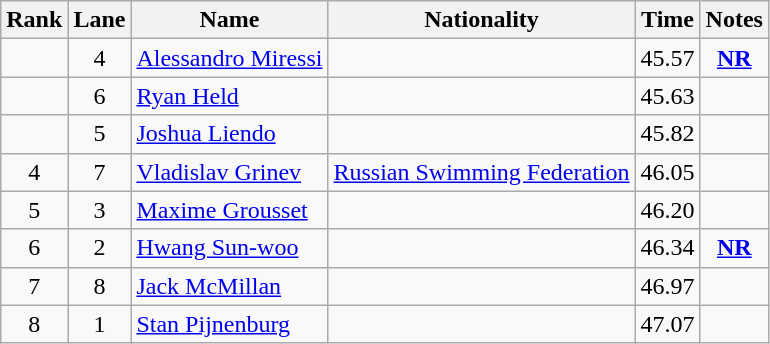<table class="wikitable sortable" style="text-align:center">
<tr>
<th>Rank</th>
<th>Lane</th>
<th>Name</th>
<th>Nationality</th>
<th>Time</th>
<th>Notes</th>
</tr>
<tr>
<td></td>
<td>4</td>
<td align=left><a href='#'>Alessandro Miressi</a></td>
<td align=left></td>
<td>45.57</td>
<td><strong><a href='#'>NR</a></strong></td>
</tr>
<tr>
<td></td>
<td>6</td>
<td align=left><a href='#'>Ryan Held</a></td>
<td align=left></td>
<td>45.63</td>
<td></td>
</tr>
<tr>
<td></td>
<td>5</td>
<td align=left><a href='#'>Joshua Liendo</a></td>
<td align=left></td>
<td>45.82</td>
<td></td>
</tr>
<tr>
<td>4</td>
<td>7</td>
<td align=left><a href='#'>Vladislav Grinev</a></td>
<td align=left><a href='#'>Russian Swimming Federation</a></td>
<td>46.05</td>
<td></td>
</tr>
<tr>
<td>5</td>
<td>3</td>
<td align=left><a href='#'>Maxime Grousset</a></td>
<td align=left></td>
<td>46.20</td>
<td></td>
</tr>
<tr>
<td>6</td>
<td>2</td>
<td align=left><a href='#'>Hwang Sun-woo</a></td>
<td align=left></td>
<td>46.34</td>
<td><strong><a href='#'>NR</a></strong></td>
</tr>
<tr>
<td>7</td>
<td>8</td>
<td align=left><a href='#'>Jack McMillan</a></td>
<td align=left></td>
<td>46.97</td>
<td></td>
</tr>
<tr>
<td>8</td>
<td>1</td>
<td align=left><a href='#'>Stan Pijnenburg</a></td>
<td align=left></td>
<td>47.07</td>
<td></td>
</tr>
</table>
